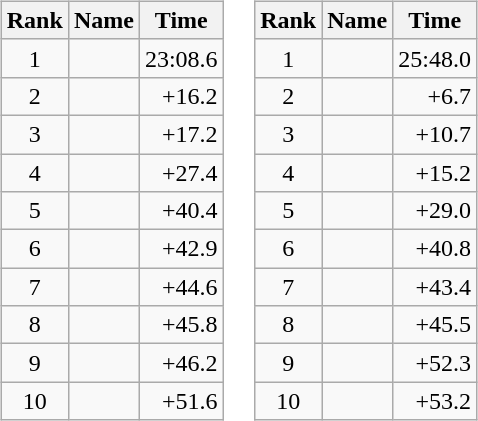<table border="0">
<tr>
<td valign="top"><br><table class="wikitable">
<tr>
<th>Rank</th>
<th>Name</th>
<th>Time</th>
</tr>
<tr>
<td style="text-align:center;">1</td>
<td></td>
<td align="right">23:08.6</td>
</tr>
<tr>
<td style="text-align:center;">2</td>
<td></td>
<td align="right">+16.2</td>
</tr>
<tr>
<td style="text-align:center;">3</td>
<td></td>
<td align="right">+17.2</td>
</tr>
<tr>
<td style="text-align:center;">4</td>
<td></td>
<td align="right">+27.4</td>
</tr>
<tr>
<td style="text-align:center;">5</td>
<td></td>
<td align="right">+40.4</td>
</tr>
<tr>
<td style="text-align:center;">6</td>
<td></td>
<td align="right">+42.9</td>
</tr>
<tr>
<td style="text-align:center;">7</td>
<td></td>
<td align="right">+44.6</td>
</tr>
<tr>
<td style="text-align:center;">8</td>
<td></td>
<td align="right">+45.8</td>
</tr>
<tr>
<td style="text-align:center;">9</td>
<td></td>
<td align="right">+46.2</td>
</tr>
<tr>
<td style="text-align:center;">10</td>
<td></td>
<td align="right">+51.6</td>
</tr>
</table>
</td>
<td valign="top"><br><table class="wikitable">
<tr>
<th>Rank</th>
<th>Name</th>
<th>Time</th>
</tr>
<tr>
<td style="text-align:center;">1</td>
<td></td>
<td align="right">25:48.0</td>
</tr>
<tr>
<td style="text-align:center;">2</td>
<td></td>
<td align="right">+6.7</td>
</tr>
<tr>
<td style="text-align:center;">3</td>
<td></td>
<td align="right">+10.7</td>
</tr>
<tr>
<td style="text-align:center;">4</td>
<td></td>
<td align="right">+15.2</td>
</tr>
<tr>
<td style="text-align:center;">5</td>
<td></td>
<td align="right">+29.0</td>
</tr>
<tr>
<td style="text-align:center;">6</td>
<td></td>
<td align="right">+40.8</td>
</tr>
<tr>
<td style="text-align:center;">7</td>
<td></td>
<td align="right">+43.4</td>
</tr>
<tr>
<td style="text-align:center;">8</td>
<td></td>
<td align="right">+45.5</td>
</tr>
<tr>
<td style="text-align:center;">9</td>
<td> </td>
<td align="right">+52.3</td>
</tr>
<tr>
<td style="text-align:center;">10</td>
<td></td>
<td align="right">+53.2</td>
</tr>
</table>
</td>
</tr>
</table>
